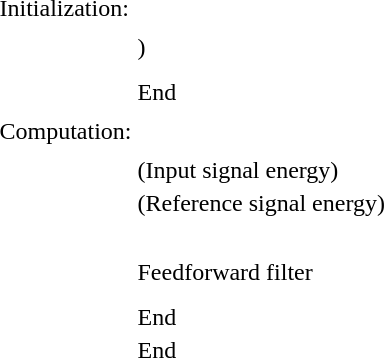<table>
<tr>
<td>Initialization:</td>
</tr>
<tr>
<td></td>
<td></td>
</tr>
<tr>
<td></td>
<td>)</td>
</tr>
<tr>
<td></td>
<td></td>
</tr>
<tr>
<td></td>
<td></td>
</tr>
<tr>
<td></td>
<td>End</td>
</tr>
<tr>
<td></td>
<td></td>
</tr>
<tr>
<td>Computation:</td>
</tr>
<tr>
<td></td>
<td></td>
</tr>
<tr>
<td></td>
<td> (Input signal energy)</td>
</tr>
<tr>
<td></td>
<td> (Reference signal energy)</td>
</tr>
<tr>
<td></td>
<td></td>
</tr>
<tr>
<td></td>
<td></td>
</tr>
<tr>
<td></td>
<td></td>
</tr>
<tr>
<td></td>
<td></td>
</tr>
<tr>
<td></td>
<td></td>
</tr>
<tr>
<td></td>
<td></td>
</tr>
<tr>
<td></td>
<td>Feedforward filter</td>
</tr>
<tr>
<td></td>
<td></td>
</tr>
<tr>
<td></td>
<td></td>
</tr>
<tr>
<td></td>
<td>End</td>
</tr>
<tr>
<td></td>
<td>End</td>
</tr>
<tr>
<td></td>
<td></td>
</tr>
</table>
